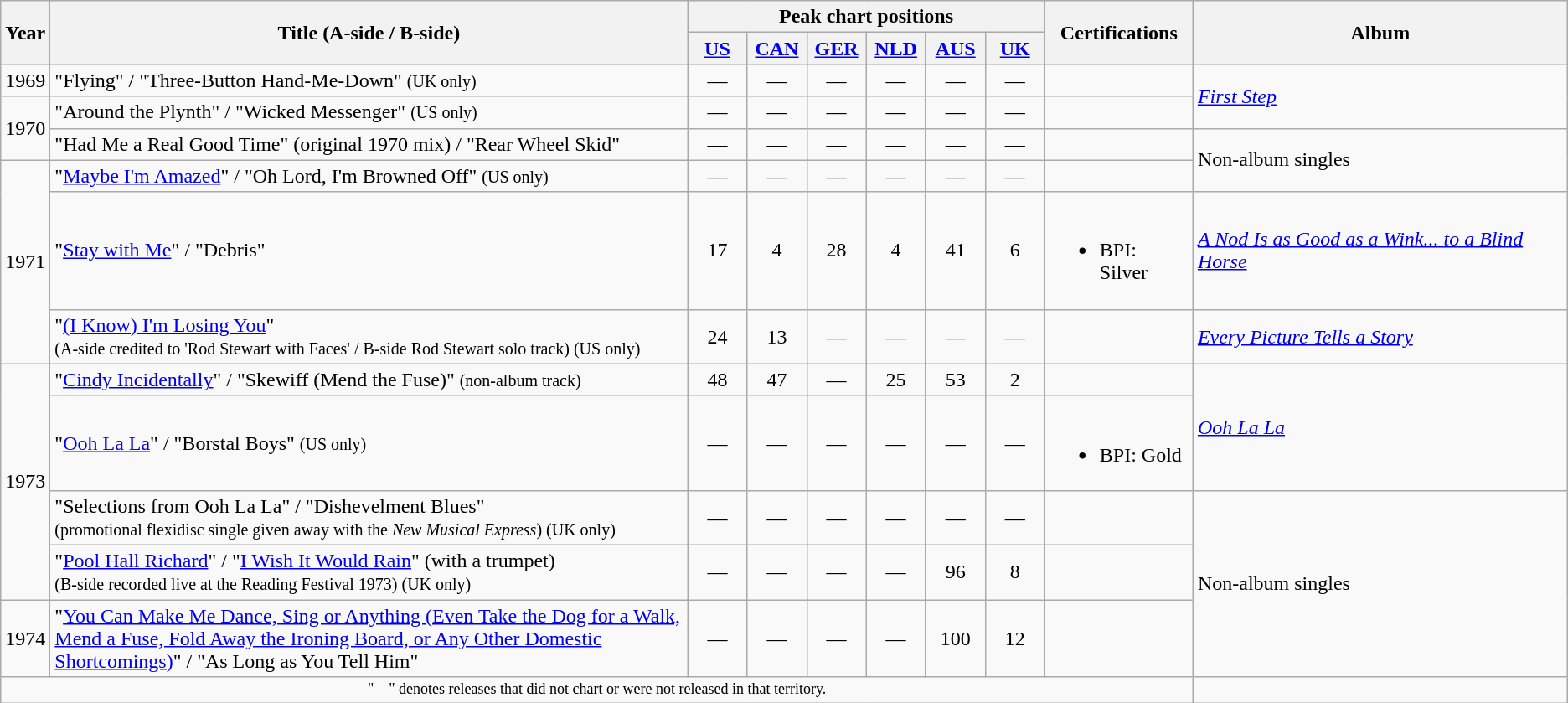<table class="wikitable">
<tr>
<th scope="col" rowspan="2">Year</th>
<th scope="col" rowspan="2" width=500>Title (A-side / B-side)</th>
<th scope="col" colspan="6">Peak chart positions</th>
<th scope="col" rowspan="2">Certifications</th>
<th scope="col" rowspan="2">Album</th>
</tr>
<tr>
<th width="40"><a href='#'>US</a><br></th>
<th width="40"><a href='#'>CAN</a><br></th>
<th width="40"><a href='#'>GER</a><br></th>
<th width="40"><a href='#'>NLD</a><br></th>
<th width="40"><a href='#'>AUS</a><br></th>
<th width="40"><a href='#'>UK</a><br></th>
</tr>
<tr>
<td>1969</td>
<td>"Flying" / "Three-Button Hand-Me-Down" <small>(UK only)</small></td>
<td align=center>—</td>
<td align=center>—</td>
<td align=center>—</td>
<td align=center>—</td>
<td align=center>—</td>
<td align=center>—</td>
<td></td>
<td rowspan="2"><em><a href='#'>First Step</a></em></td>
</tr>
<tr>
<td rowspan="2">1970</td>
<td>"Around the Plynth" / "Wicked Messenger" <small>(US only)</small></td>
<td align=center>—</td>
<td align=center>—</td>
<td align=center>—</td>
<td align=center>—</td>
<td align=center>—</td>
<td align=center>—</td>
<td></td>
</tr>
<tr>
<td>"Had Me a Real Good Time" (original 1970 mix) / "Rear Wheel Skid"</td>
<td align=center>—</td>
<td align=center>—</td>
<td align=center>—</td>
<td align=center>—</td>
<td align=center>—</td>
<td align=center>—</td>
<td></td>
<td rowspan="2">Non-album singles</td>
</tr>
<tr>
<td rowspan="3">1971</td>
<td>"<a href='#'>Maybe I'm Amazed</a>" / "Oh Lord, I'm Browned Off" <small>(US only)</small></td>
<td align=center>—</td>
<td align=center>—</td>
<td align=center>—</td>
<td align=center>—</td>
<td align=center>—</td>
<td align=center>—</td>
<td></td>
</tr>
<tr>
<td>"<a href='#'>Stay with Me</a>" / "Debris"</td>
<td align=center>17</td>
<td align=center>4</td>
<td align=center>28</td>
<td align=center>4</td>
<td align=center>41</td>
<td align=center>6</td>
<td><br><ul><li>BPI: Silver</li></ul></td>
<td rowspan="1"><em><a href='#'>A Nod Is as Good as a Wink... to a Blind Horse</a></em></td>
</tr>
<tr>
<td>"<a href='#'>(I Know) I'm Losing You</a>"<br><small>(A-side credited to 'Rod Stewart with Faces' / B-side Rod Stewart solo track) (US only)</small></td>
<td align=center>24</td>
<td align=center>13</td>
<td align=center>—</td>
<td align=center>—</td>
<td align=center>—</td>
<td align=center>—</td>
<td></td>
<td rowspan="1"><em><a href='#'>Every Picture Tells a Story</a></em></td>
</tr>
<tr>
<td rowspan="4">1973</td>
<td>"<a href='#'>Cindy Incidentally</a>" / "Skewiff (Mend the Fuse)" <small>(non-album track)</small></td>
<td align=center>48</td>
<td align=center>47</td>
<td align=center>—</td>
<td align=center>25</td>
<td align=center>53</td>
<td align=center>2</td>
<td></td>
<td rowspan="2"><em><a href='#'>Ooh La La</a></em></td>
</tr>
<tr>
<td>"<a href='#'>Ooh La La</a>" / "Borstal Boys" <small>(US only)</small></td>
<td align=center>—</td>
<td align=center>—</td>
<td align=center>—</td>
<td align=center>—</td>
<td align=center>—</td>
<td align=center>—</td>
<td><br><ul><li>BPI: Gold</li></ul></td>
</tr>
<tr>
<td>"Selections from Ooh La La" / "Dishevelment Blues"<br><small>(promotional flexidisc single given away with the <em>New Musical Express</em>) (UK only)</small></td>
<td align=center>—</td>
<td align=center>—</td>
<td align=center>—</td>
<td align=center>—</td>
<td align=center>—</td>
<td align=center>—</td>
<td></td>
<td rowspan="3">Non-album singles</td>
</tr>
<tr>
<td>"<a href='#'>Pool Hall Richard</a>" / "<a href='#'>I Wish It Would Rain</a>" (with a trumpet)<br><small>(B-side recorded live at the Reading Festival 1973) (UK only)</small></td>
<td align=center>—</td>
<td align=center>—</td>
<td align=center>—</td>
<td align=center>—</td>
<td align=center>96</td>
<td align=center>8</td>
<td></td>
</tr>
<tr>
<td>1974</td>
<td>"<a href='#'>You Can Make Me Dance, Sing or Anything (Even Take the Dog for a Walk, Mend a Fuse, Fold Away the Ironing Board, or Any Other Domestic Shortcomings)</a>" / "As Long as You Tell Him"</td>
<td align=center>—</td>
<td align=center>—</td>
<td align=center>—</td>
<td align=center>—</td>
<td align=center>100</td>
<td align=center>12</td>
<td></td>
</tr>
<tr>
<td colspan="9" style="text-align:center; font-size:9pt;">"—" denotes releases that did not chart or were not released in that territory.</td>
</tr>
</table>
